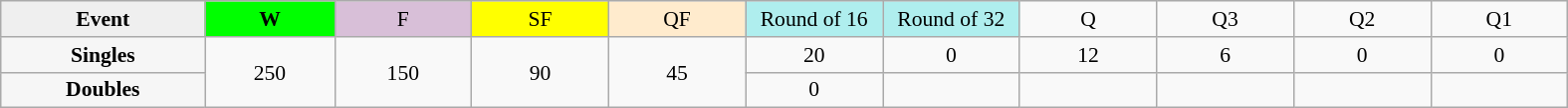<table class=wikitable style=font-size:90%;text-align:center>
<tr>
<td style="width:130px; background:#efefef;"><strong>Event</strong></td>
<td style="width:80px; background:lime;"><strong>W</strong></td>
<td style="width:85px; background:thistle;">F</td>
<td style="width:85px; background:#ff0;">SF</td>
<td style="width:85px; background:#ffebcd;">QF</td>
<td style="width:85px; background:#afeeee;">Round of 16</td>
<td style="width:85px; background:#afeeee;">Round of 32</td>
<td width=85>Q</td>
<td width=85>Q3</td>
<td width=85>Q2</td>
<td width=85>Q1</td>
</tr>
<tr>
<th style="background:#f6f6f6;">Singles</th>
<td rowspan=2>250</td>
<td rowspan=2>150</td>
<td rowspan=2>90</td>
<td rowspan=2>45</td>
<td>20</td>
<td>0</td>
<td>12</td>
<td>6</td>
<td>0</td>
<td>0</td>
</tr>
<tr>
<th style="background:#f6f6f6;">Doubles</th>
<td>0</td>
<td></td>
<td></td>
<td></td>
<td></td>
<td></td>
</tr>
</table>
